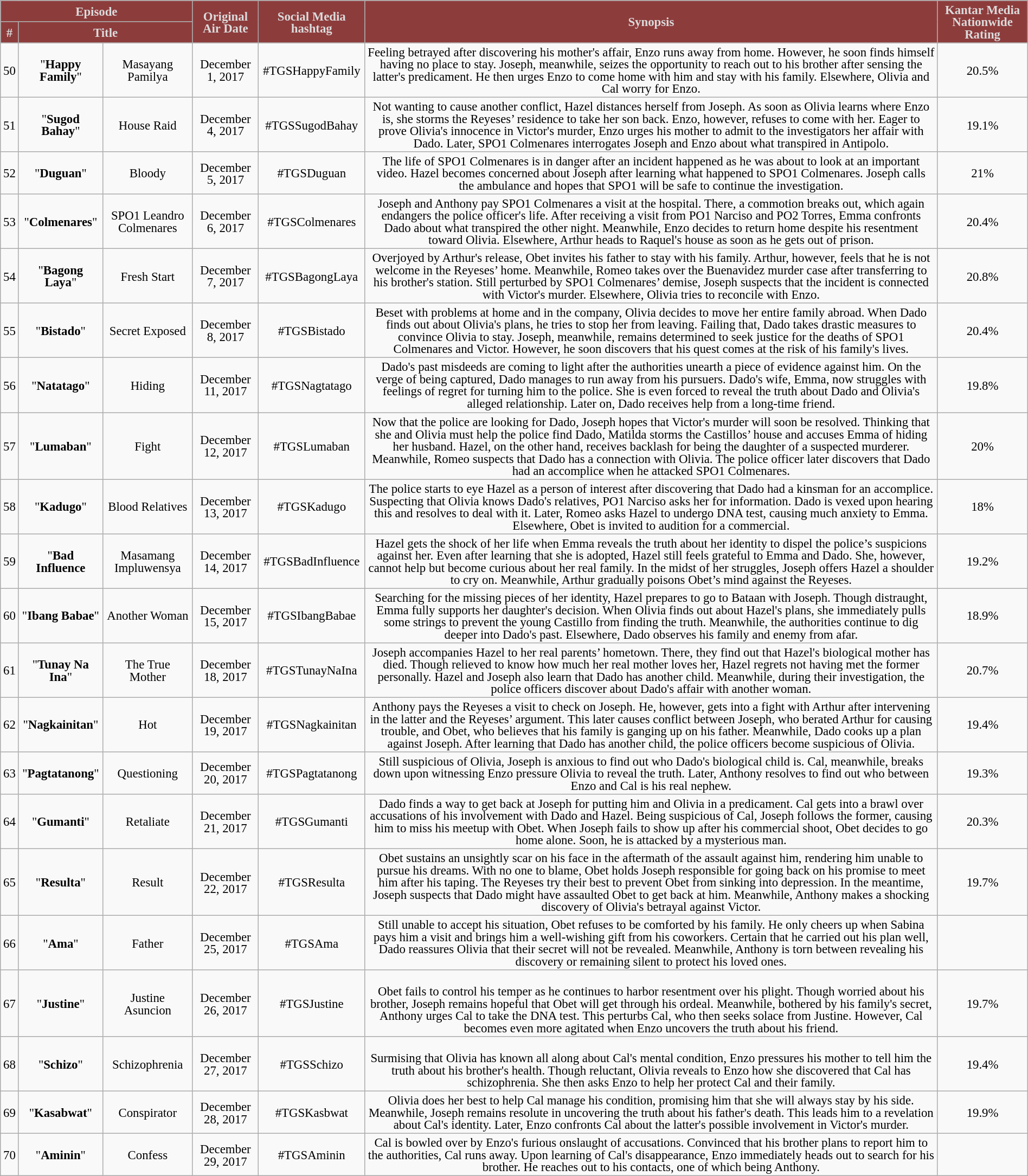<table class="wikitable" style="text-align:center; font-size:95%; line-height:15px;"  width="100%">
<tr>
<th style="background-color:#8d3c3c; color:#dbdbdb;" colspan="3">Episode</th>
<th style="background-color:#8d3c3c; color:#dbdbdb;" rowspan="2">Original Air Date</th>
<th style="background-color:#8d3c3c; color:#dbdbdb;" rowspan="2">Social Media hashtag</th>
<th style="background-color:#8d3c3c; color:#dbdbdb;" rowspan="2">Synopsis</th>
<th style="background-color:#8d3c3c; color:#dbdbdb;" colspan="2" rowspan="2">Kantar Media Nationwide Rating</th>
</tr>
<tr>
<th style="background-color:#8d3c3c; color:#dbdbdb;">#</th>
<th style="background-color:#8d3c3c; color:#dbdbdb;" colspan="2">Title</th>
</tr>
<tr>
<td>50</td>
<td>"<span><strong>Happy Family</strong></span>"</td>
<td>Masayang Pamilya</td>
<td>December 1, 2017</td>
<td>#TGSHappyFamily</td>
<td>Feeling betrayed after discovering his mother's affair, Enzo runs away from home. However, he soon finds himself having no place to stay. Joseph, meanwhile, seizes the opportunity to reach out to his brother after sensing the latter's predicament. He then urges Enzo to come home with him and stay with his family. Elsewhere, Olivia and Cal worry for Enzo.</td>
<td>20.5%</td>
</tr>
<tr>
<td>51</td>
<td>"<span><strong>Sugod Bahay</strong></span>"</td>
<td>House Raid</td>
<td>December 4, 2017</td>
<td>#TGSSugodBahay</td>
<td>Not wanting to cause another conflict, Hazel distances herself from Joseph. As soon as Olivia learns where Enzo is, she storms the Reyeses’ residence to take her son back. Enzo, however, refuses to come with her. Eager to prove Olivia's innocence in Victor's murder, Enzo urges his mother to admit to the investigators her affair with Dado. Later, SPO1 Colmenares interrogates Joseph and Enzo about what transpired in Antipolo.</td>
<td>19.1%</td>
</tr>
<tr>
<td>52</td>
<td>"<span><strong>Duguan</strong></span>"</td>
<td>Bloody</td>
<td>December 5, 2017</td>
<td>#TGSDuguan</td>
<td>The life of SPO1 Colmenares is in danger after an incident happened as he was about to look at an important video. Hazel becomes concerned about Joseph after learning what happened to SPO1 Colmenares. Joseph calls the ambulance and hopes that SPO1 will be safe to continue the investigation.</td>
<td>21%</td>
</tr>
<tr>
<td>53</td>
<td>"<span><strong>Colmenares</strong></span>"</td>
<td>SPO1 Leandro Colmenares</td>
<td>December 6, 2017</td>
<td>#TGSColmenares</td>
<td>Joseph and Anthony pay SPO1 Colmenares a visit at the hospital. There, a commotion breaks out, which again endangers the police officer's life. After receiving a visit from PO1 Narciso and PO2 Torres, Emma confronts Dado about what transpired the other night. Meanwhile, Enzo decides to return home despite his resentment toward Olivia. Elsewhere, Arthur heads to Raquel's house as soon as he gets out of prison.</td>
<td>20.4%</td>
</tr>
<tr>
<td>54</td>
<td>"<span><strong>Bagong Laya</strong></span>"</td>
<td>Fresh Start</td>
<td>December 7, 2017</td>
<td>#TGSBagongLaya</td>
<td>Overjoyed by Arthur's release, Obet invites his father to stay with his family. Arthur, however, feels that he is not welcome in the Reyeses’ home. Meanwhile, Romeo takes over the Buenavidez murder case after transferring to his brother's station. Still perturbed by SPO1 Colmenares’ demise, Joseph suspects that the incident is connected with Victor's murder. Elsewhere, Olivia tries to reconcile with Enzo.</td>
<td>20.8%</td>
</tr>
<tr>
<td>55</td>
<td>"<span><strong>Bistado</strong></span>"</td>
<td>Secret Exposed</td>
<td>December 8, 2017</td>
<td>#TGSBistado</td>
<td>Beset with problems at home and in the company, Olivia decides to move her entire family abroad. When Dado finds out about Olivia's plans, he tries to stop her from leaving. Failing that, Dado takes drastic measures to convince Olivia to stay. Joseph, meanwhile, remains determined to seek justice for the deaths of SPO1 Colmenares and Victor. However, he soon discovers that his quest comes at the risk of his family's lives.</td>
<td>20.4%</td>
</tr>
<tr>
<td>56</td>
<td>"<span><strong>Natatago</strong></span>"</td>
<td>Hiding</td>
<td>December 11, 2017</td>
<td>#TGSNagtatago</td>
<td>Dado's past misdeeds are coming to light after the authorities unearth a piece of evidence against him. On the verge of being captured, Dado manages to run away from his pursuers. Dado's wife, Emma, now struggles with feelings of regret for turning him to the police. She is even forced to reveal the truth about Dado and Olivia's alleged relationship. Later on, Dado receives help from a long-time friend.</td>
<td>19.8%</td>
</tr>
<tr>
<td>57</td>
<td>"<span><strong>Lumaban</strong></span>"</td>
<td>Fight</td>
<td>December 12, 2017</td>
<td>#TGSLumaban</td>
<td>Now that the police are looking for Dado, Joseph hopes that Victor's murder will soon be resolved. Thinking that she and Olivia must help the police find Dado, Matilda storms the Castillos’ house and accuses Emma of hiding her husband. Hazel, on the other hand, receives backlash for being the daughter of a suspected murderer. Meanwhile, Romeo suspects that Dado has a connection with Olivia. The police officer later discovers that Dado had an accomplice when he attacked SPO1 Colmenares.</td>
<td>20%</td>
</tr>
<tr>
<td>58</td>
<td>"<span><strong>Kadugo</strong></span>"</td>
<td>Blood Relatives</td>
<td>December 13, 2017</td>
<td>#TGSKadugo</td>
<td>The police starts to eye Hazel as a person of interest after discovering that Dado had a kinsman for an accomplice. Suspecting that Olivia knows Dado's relatives, PO1 Narciso asks her for information. Dado is vexed upon hearing this and resolves to deal with it. Later, Romeo asks Hazel to undergo DNA test, causing much anxiety to Emma. Elsewhere, Obet is invited to audition for a commercial.</td>
<td>18%</td>
</tr>
<tr>
<td>59</td>
<td>"<span><strong>Bad Influence</strong></span></td>
<td>Masamang Impluwensya</td>
<td>December 14, 2017</td>
<td>#TGSBadInfluence</td>
<td>Hazel gets the shock of her life when Emma reveals the truth about her identity to dispel the police’s suspicions against her. Even after learning that she is adopted, Hazel still feels grateful to Emma and Dado. She, however, cannot help but become curious about her real family. In the midst of her struggles, Joseph offers Hazel a shoulder to cry on. Meanwhile, Arthur gradually poisons Obet’s mind against the Reyeses.</td>
<td>19.2%</td>
</tr>
<tr>
<td>60</td>
<td>"<span><strong>Ibang Babae</strong></span>"</td>
<td>Another Woman</td>
<td>December 15, 2017</td>
<td>#TGSIbangBabae</td>
<td>Searching for the missing pieces of her identity, Hazel prepares to go to Bataan with Joseph. Though distraught, Emma fully supports her daughter's decision. When Olivia finds out about Hazel's plans, she immediately pulls some strings to prevent the young Castillo from finding the truth. Meanwhile, the authorities continue to dig deeper into Dado's past. Elsewhere, Dado observes his family and enemy from afar.</td>
<td>18.9%</td>
</tr>
<tr>
<td>61</td>
<td>"<span><strong>Tunay Na Ina</strong></span>"</td>
<td>The True Mother</td>
<td>December 18, 2017</td>
<td>#TGSTunayNaIna</td>
<td>Joseph accompanies Hazel to her real parents’ hometown. There, they find out that Hazel's biological mother has died. Though relieved to know how much her real mother loves her, Hazel regrets not having met the former personally. Hazel and Joseph also learn that Dado has another child. Meanwhile, during their investigation, the police officers discover about Dado's affair with another woman.</td>
<td>20.7%</td>
</tr>
<tr>
<td>62</td>
<td>"<span><strong>Nagkainitan</strong></span>"</td>
<td>Hot</td>
<td>December 19, 2017</td>
<td>#TGSNagkainitan</td>
<td>Anthony pays the Reyeses a visit to check on Joseph. He, however, gets into a fight with Arthur after intervening in the latter and the Reyeses’ argument. This later causes conflict between Joseph, who berated Arthur for causing trouble, and Obet, who believes that his family is ganging up on his father. Meanwhile, Dado cooks up a plan against Joseph. After learning that Dado has another child, the police officers become suspicious of Olivia.</td>
<td>19.4%</td>
</tr>
<tr>
<td>63</td>
<td>"<span><strong>Pagtatanong</strong></span>"</td>
<td>Questioning</td>
<td>December 20, 2017</td>
<td>#TGSPagtatanong</td>
<td>Still suspicious of Olivia, Joseph is anxious to find out who Dado's biological child is. Cal, meanwhile, breaks down upon witnessing Enzo pressure Olivia to reveal the truth. Later, Anthony resolves to find out who between Enzo and Cal is his real nephew.</td>
<td>19.3%</td>
</tr>
<tr>
<td>64</td>
<td>"<span><strong>Gumanti</strong></span>"</td>
<td>Retaliate</td>
<td>December 21, 2017</td>
<td>#TGSGumanti</td>
<td>Dado finds a way to get back at Joseph for putting him and Olivia in a predicament. Cal gets into a brawl over accusations of his involvement with Dado and Hazel. Being suspicious of Cal, Joseph follows the former, causing him to miss his meetup with Obet. When Joseph fails to show up after his commercial shoot, Obet decides to go home alone. Soon, he is attacked by a mysterious man.</td>
<td>20.3%</td>
</tr>
<tr>
<td>65</td>
<td>"<span><strong>Resulta</strong></span>"</td>
<td>Result</td>
<td>December 22, 2017</td>
<td>#TGSResulta</td>
<td>Obet sustains an unsightly scar on his face in the aftermath of the assault against him, rendering him unable to pursue his dreams. With no one to blame, Obet holds Joseph responsible for going back on his promise to meet him after his taping. The Reyeses try their best to prevent Obet from sinking into depression. In the meantime, Joseph suspects that Dado might have assaulted Obet to get back at him. Meanwhile, Anthony makes a shocking discovery of Olivia's betrayal against Victor.</td>
<td>19.7%</td>
</tr>
<tr>
<td>66</td>
<td>"<span><strong>Ama</strong></span>"</td>
<td>Father</td>
<td>December 25, 2017</td>
<td>#TGSAma</td>
<td>Still unable to accept his situation, Obet refuses to be comforted by his family. He only cheers up when Sabina pays him a visit and brings him a well-wishing gift from his coworkers. Certain that he carried out his plan well, Dado reassures Olivia that their secret will not be revealed. Meanwhile, Anthony is torn between revealing his discovery or remaining silent to protect his loved ones.</td>
<td></td>
</tr>
<tr>
<td>67</td>
<td>"<span><strong>Justine</strong></span>"</td>
<td>Justine Asuncion</td>
<td>December 26, 2017</td>
<td>#TGSJustine</td>
<td><br>Obet fails to control his temper as he continues to harbor resentment over his plight. Though worried about his brother, Joseph remains hopeful that Obet will get through his ordeal. Meanwhile, bothered by his family's secret, Anthony urges Cal to take the DNA test. This perturbs Cal, who then seeks solace from Justine. However, Cal becomes even more agitated when Enzo uncovers the truth about his friend.</td>
<td>19.7%</td>
</tr>
<tr>
<td>68</td>
<td>"<span><strong>Schizo</strong></span>"</td>
<td>Schizophrenia</td>
<td>December 27, 2017</td>
<td>#TGSSchizo</td>
<td><br>Surmising that Olivia has known all along about Cal's mental condition, Enzo pressures his mother to tell him the truth about his brother's health. Though reluctant, Olivia reveals to Enzo how she discovered that Cal has schizophrenia. She then asks Enzo to help her protect Cal and their family.</td>
<td>19.4%</td>
</tr>
<tr>
<td>69</td>
<td>"<span><strong>Kasabwat</strong></span>"</td>
<td>Conspirator</td>
<td>December 28, 2017</td>
<td>#TGSKasbwat</td>
<td>Olivia does her best to help Cal manage his condition, promising him that she will always stay by his side. Meanwhile, Joseph remains resolute in uncovering the truth about his father's death. This leads him to a revelation about Cal's identity. Later, Enzo confronts Cal about the latter's possible involvement in Victor's murder.</td>
<td>19.9%</td>
</tr>
<tr>
<td>70</td>
<td>"<span><strong>Aminin</strong></span>"</td>
<td>Confess</td>
<td>December 29, 2017</td>
<td>#TGSAminin</td>
<td>Cal is bowled over by Enzo's furious onslaught of accusations. Convinced that his brother plans to report him to the authorities, Cal runs away. Upon learning of Cal's disappearance, Enzo immediately heads out to search for his brother. He reaches out to his contacts, one of which being Anthony.</td>
<td></td>
</tr>
</table>
